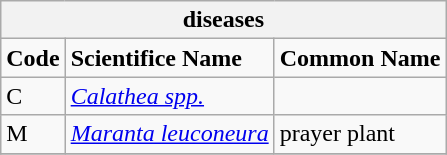<table class="wikitable" style="clear">
<tr>
<th colspan=3><strong> diseases</strong><br></th>
</tr>
<tr>
<td><strong>Code</strong></td>
<td><strong>Scientifice Name</strong></td>
<td><strong>Common Name</strong></td>
</tr>
<tr>
<td>C</td>
<td><em><a href='#'>Calathea spp.</a></em></td>
<td></td>
</tr>
<tr>
<td>M</td>
<td><em><a href='#'>Maranta leuconeura</a></em></td>
<td>prayer plant</td>
</tr>
<tr>
</tr>
</table>
